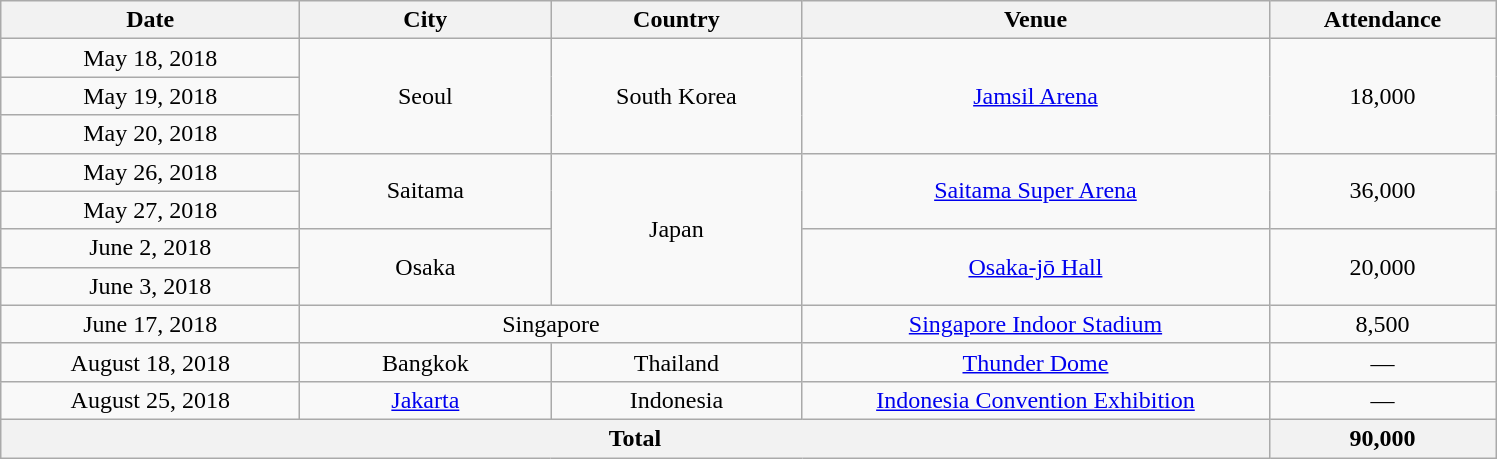<table class="wikitable" style="text-align:center;">
<tr>
<th scope="col" style="width:12em;">Date</th>
<th scope="col" style="width:10em;">City</th>
<th scope="col" style="width:10em;">Country</th>
<th scope="col" style="width:19em;">Venue</th>
<th scope="col" style="width:9em;">Attendance</th>
</tr>
<tr>
<td>May 18, 2018</td>
<td rowspan="3">Seoul</td>
<td rowspan="3">South Korea</td>
<td rowspan="3"><a href='#'>Jamsil Arena</a></td>
<td rowspan="3">18,000</td>
</tr>
<tr>
<td>May 19, 2018</td>
</tr>
<tr>
<td>May 20, 2018</td>
</tr>
<tr>
<td>May 26, 2018</td>
<td rowspan="2">Saitama</td>
<td rowspan="4">Japan</td>
<td rowspan="2"><a href='#'>Saitama Super Arena</a></td>
<td rowspan="2">36,000</td>
</tr>
<tr>
<td>May 27, 2018</td>
</tr>
<tr>
<td>June 2, 2018</td>
<td rowspan="2">Osaka</td>
<td rowspan="2"><a href='#'>Osaka-jō Hall</a></td>
<td rowspan="2">20,000</td>
</tr>
<tr>
<td>June 3, 2018</td>
</tr>
<tr>
<td>June 17, 2018</td>
<td colspan="2">Singapore</td>
<td><a href='#'>Singapore Indoor Stadium</a></td>
<td>8,500</td>
</tr>
<tr>
<td>August 18, 2018</td>
<td>Bangkok</td>
<td>Thailand</td>
<td><a href='#'>Thunder Dome</a></td>
<td>—</td>
</tr>
<tr>
<td>August 25, 2018</td>
<td><a href='#'>Jakarta</a></td>
<td>Indonesia</td>
<td><a href='#'>Indonesia Convention Exhibition</a></td>
<td>—</td>
</tr>
<tr>
<th colspan=4><strong>Total</strong></th>
<th>90,000</th>
</tr>
</table>
